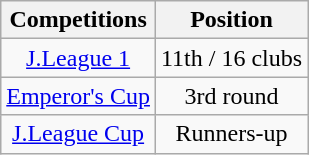<table class="wikitable" style="text-align:center;">
<tr>
<th>Competitions</th>
<th>Position</th>
</tr>
<tr>
<td><a href='#'>J.League 1</a></td>
<td>11th / 16 clubs</td>
</tr>
<tr>
<td><a href='#'>Emperor's Cup</a></td>
<td>3rd round</td>
</tr>
<tr>
<td><a href='#'>J.League Cup</a></td>
<td>Runners-up</td>
</tr>
</table>
